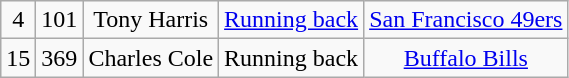<table class="wikitable" style="text-align:center">
<tr>
<td>4</td>
<td>101</td>
<td>Tony Harris</td>
<td><a href='#'>Running back</a></td>
<td><a href='#'>San Francisco 49ers</a></td>
</tr>
<tr>
<td>15</td>
<td>369</td>
<td>Charles Cole</td>
<td>Running back</td>
<td><a href='#'>Buffalo Bills</a></td>
</tr>
</table>
